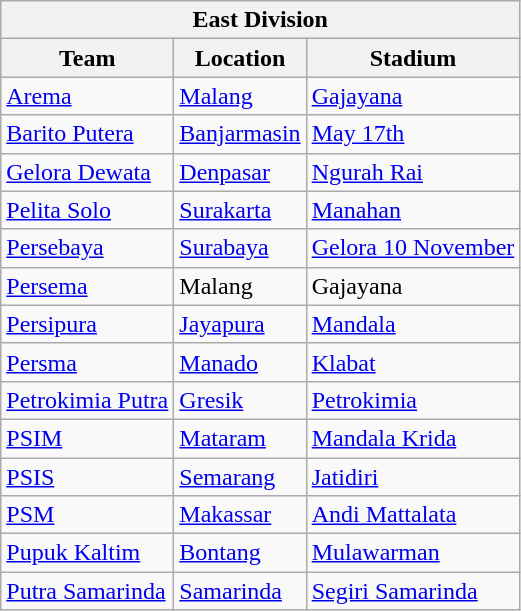<table class="wikitable" style="text-align: left;">
<tr>
<th colspan="3">East Division</th>
</tr>
<tr>
<th>Team</th>
<th>Location</th>
<th>Stadium</th>
</tr>
<tr>
<td><a href='#'>Arema</a></td>
<td><a href='#'>Malang</a></td>
<td><a href='#'>Gajayana</a></td>
</tr>
<tr>
<td><a href='#'>Barito Putera</a></td>
<td><a href='#'>Banjarmasin</a></td>
<td><a href='#'>May 17th</a></td>
</tr>
<tr>
<td><a href='#'>Gelora Dewata</a></td>
<td><a href='#'>Denpasar</a></td>
<td><a href='#'>Ngurah Rai</a></td>
</tr>
<tr>
<td><a href='#'>Pelita Solo</a></td>
<td><a href='#'>Surakarta</a></td>
<td><a href='#'>Manahan</a></td>
</tr>
<tr>
<td><a href='#'>Persebaya</a></td>
<td><a href='#'>Surabaya</a></td>
<td><a href='#'>Gelora 10 November</a></td>
</tr>
<tr>
<td><a href='#'>Persema</a></td>
<td>Malang</td>
<td>Gajayana</td>
</tr>
<tr>
<td><a href='#'>Persipura</a></td>
<td><a href='#'>Jayapura</a></td>
<td><a href='#'>Mandala</a></td>
</tr>
<tr>
<td><a href='#'>Persma</a></td>
<td><a href='#'>Manado</a></td>
<td><a href='#'>Klabat</a></td>
</tr>
<tr>
<td><a href='#'>Petrokimia Putra</a></td>
<td><a href='#'>Gresik</a></td>
<td><a href='#'>Petrokimia</a></td>
</tr>
<tr>
<td><a href='#'>PSIM</a></td>
<td><a href='#'>Mataram</a></td>
<td><a href='#'>Mandala Krida</a></td>
</tr>
<tr>
<td><a href='#'>PSIS</a></td>
<td><a href='#'>Semarang</a></td>
<td><a href='#'>Jatidiri</a></td>
</tr>
<tr>
<td><a href='#'>PSM</a></td>
<td><a href='#'>Makassar</a></td>
<td><a href='#'>Andi Mattalata</a></td>
</tr>
<tr>
<td><a href='#'>Pupuk Kaltim</a></td>
<td><a href='#'>Bontang</a></td>
<td><a href='#'>Mulawarman</a></td>
</tr>
<tr>
<td><a href='#'>Putra Samarinda</a></td>
<td><a href='#'>Samarinda</a></td>
<td><a href='#'>Segiri Samarinda</a></td>
</tr>
</table>
